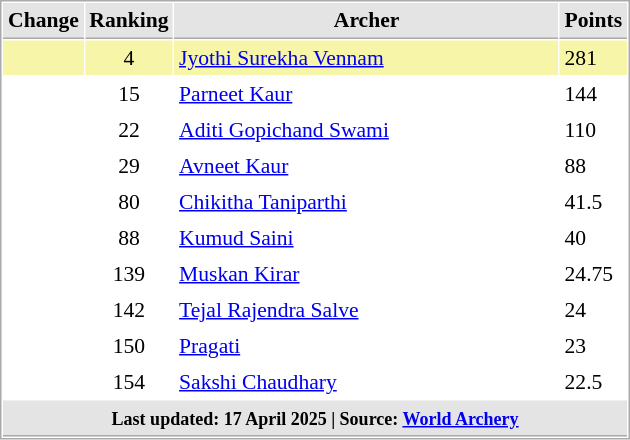<table cellspacing="1" cellpadding="3" style="border:1px solid #aaa; font-size:90%; float: left; margin-left: 1em;">
<tr style="background:#e4e4e4;">
<th style="border-bottom:1px solid #aaa; width:10px;">Change</th>
<th style="border-bottom:1px solid #aaa; width:10px;">Ranking</th>
<th style="border-bottom:1px solid #aaa; width:250px;">Archer</th>
<th style="border-bottom:1px solid #aaa; width:30px;">Points</th>
</tr>
<tr style="background:#f7f6a8">
<td style="text-align:center;"></td>
<td style="text-align:center;">4</td>
<td><a href='#'>Jyothi Surekha Vennam</a></td>
<td>281</td>
</tr>
<tr>
<td style="text-align:center;"><small></small></td>
<td style="text-align:center;">15</td>
<td><a href='#'>Parneet Kaur</a></td>
<td>144</td>
</tr>
<tr>
<td style="text-align:center;"><small></small></td>
<td style="text-align:center;">22</td>
<td><a href='#'>Aditi Gopichand Swami</a></td>
<td>110</td>
</tr>
<tr>
<td style="text-align:center;"></td>
<td style="text-align:center;">29</td>
<td><a href='#'>Avneet Kaur</a></td>
<td>88</td>
</tr>
<tr>
<td style="text-align:center;"><small></small></td>
<td style="text-align:center;">80</td>
<td><a href='#'>Chikitha Taniparthi</a></td>
<td>41.5</td>
</tr>
<tr>
<td style="text-align:center;"><small></small></td>
<td style="text-align:center;">88</td>
<td><a href='#'>Kumud Saini</a></td>
<td>40</td>
</tr>
<tr>
<td style="text-align:center;"><small></small></td>
<td style="text-align:center;">139</td>
<td><a href='#'>Muskan Kirar</a></td>
<td>24.75</td>
</tr>
<tr>
<td style="text-align:center;"></td>
<td style="text-align:center;">142</td>
<td><a href='#'>Tejal Rajendra Salve</a></td>
<td>24</td>
</tr>
<tr>
<td style="text-align:center;"><small></small></td>
<td style="text-align:center;">150</td>
<td><a href='#'>Pragati</a></td>
<td>23</td>
</tr>
<tr>
<td style="text-align:center;"><small></small></td>
<td style="text-align:center;">154</td>
<td><a href='#'>Sakshi Chaudhary</a></td>
<td>22.5</td>
</tr>
<tr style="background:#e4e4e4;">
<th colspan=4 style="border-bottom:1px solid #aaa; width:10px;"><small>Last updated: 17 April 2025 | Source: <a href='#'>World Archery</a></small></th>
</tr>
</table>
